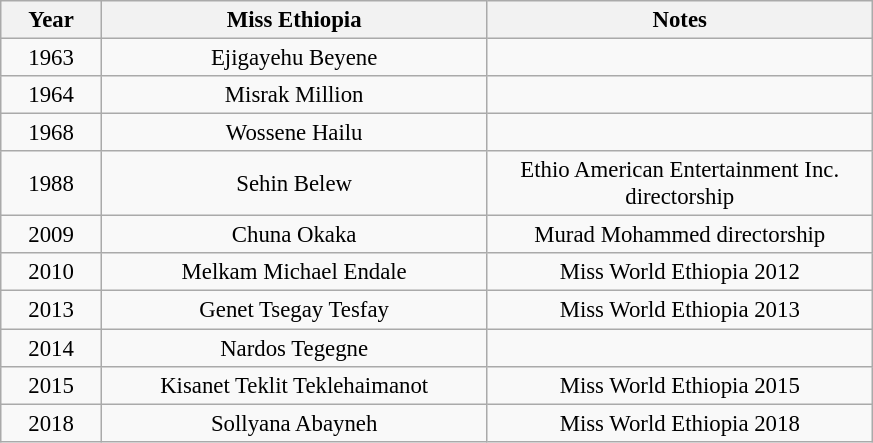<table class="wikitable sortable" style="font-size: 95%; text-align:center">
<tr>
<th width="60">Year</th>
<th width="250">Miss Ethiopia</th>
<th width="250">Notes</th>
</tr>
<tr>
<td>1963</td>
<td>Ejigayehu Beyene</td>
<td></td>
</tr>
<tr>
<td>1964</td>
<td>Misrak Million</td>
<td></td>
</tr>
<tr>
<td>1968</td>
<td>Wossene Hailu</td>
<td></td>
</tr>
<tr>
<td>1988</td>
<td>Sehin Belew</td>
<td>Ethio American Entertainment Inc. directorship</td>
</tr>
<tr>
<td>2009</td>
<td>Chuna Okaka</td>
<td>Murad Mohammed directorship</td>
</tr>
<tr>
<td>2010</td>
<td>Melkam Michael Endale</td>
<td>Miss World Ethiopia 2012</td>
</tr>
<tr>
<td>2013</td>
<td>Genet Tsegay Tesfay</td>
<td>Miss World Ethiopia 2013</td>
</tr>
<tr>
<td>2014</td>
<td>Nardos Tegegne</td>
<td></td>
</tr>
<tr>
<td>2015</td>
<td>Kisanet Teklit Teklehaimanot</td>
<td>Miss World Ethiopia 2015</td>
</tr>
<tr>
<td>2018</td>
<td>Sollyana Abayneh</td>
<td>Miss World Ethiopia 2018</td>
</tr>
</table>
